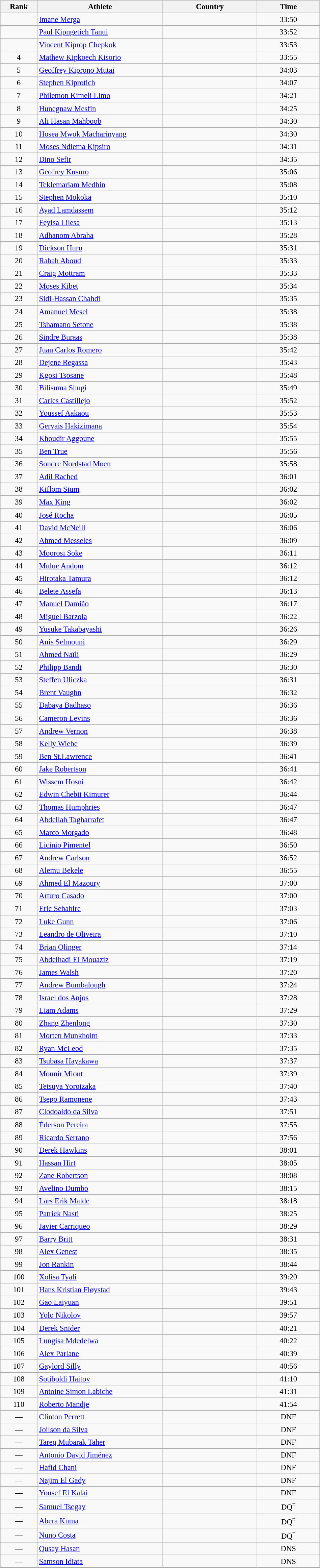<table class="wikitable sortable" style=" text-align:center; font-size:95%;" width="50%">
<tr>
<th width=5%>Rank</th>
<th width=20%>Athlete</th>
<th width=15%>Country</th>
<th width=10%>Time</th>
</tr>
<tr>
<td align=center></td>
<td align=left><a href='#'>Imane Merga</a></td>
<td align=left></td>
<td>33:50</td>
</tr>
<tr>
<td align=center></td>
<td align=left><a href='#'>Paul Kipngetich Tanui</a></td>
<td align=left></td>
<td>33:52</td>
</tr>
<tr>
<td align=center></td>
<td align=left><a href='#'>Vincent Kiprop Chepkok</a></td>
<td align=left></td>
<td>33:53</td>
</tr>
<tr>
<td align=center>4</td>
<td align=left><a href='#'>Mathew Kipkoech Kisorio</a></td>
<td align=left></td>
<td>33:55</td>
</tr>
<tr>
<td align=center>5</td>
<td align=left><a href='#'>Geoffrey Kiprono Mutai</a></td>
<td align=left></td>
<td>34:03</td>
</tr>
<tr>
<td align=center>6</td>
<td align=left><a href='#'>Stephen Kiprotich</a></td>
<td align=left></td>
<td>34:07</td>
</tr>
<tr>
<td align=center>7</td>
<td align=left><a href='#'>Philemon Kimeli Limo</a></td>
<td align=left></td>
<td>34:21</td>
</tr>
<tr>
<td align=center>8</td>
<td align=left><a href='#'>Hunegnaw Mesfin</a></td>
<td align=left></td>
<td>34:25</td>
</tr>
<tr>
<td align=center>9</td>
<td align=left><a href='#'>Ali Hasan Mahboob</a></td>
<td align=left></td>
<td>34:30</td>
</tr>
<tr>
<td align=center>10</td>
<td align=left><a href='#'>Hosea Mwok Macharinyang</a></td>
<td align=left></td>
<td>34:30</td>
</tr>
<tr>
<td align=center>11</td>
<td align=left><a href='#'>Moses Ndiema Kipsiro</a></td>
<td align=left></td>
<td>34:31</td>
</tr>
<tr>
<td align=center>12</td>
<td align=left><a href='#'>Dino Sefir</a></td>
<td align=left></td>
<td>34:35</td>
</tr>
<tr>
<td align=center>13</td>
<td align=left><a href='#'>Geofrey Kusuro</a></td>
<td align=left></td>
<td>35:06</td>
</tr>
<tr>
<td align=center>14</td>
<td align=left><a href='#'>Teklemariam Medhin</a></td>
<td align=left></td>
<td>35:08</td>
</tr>
<tr>
<td align=center>15</td>
<td align=left><a href='#'>Stephen Mokoka</a></td>
<td align=left></td>
<td>35:10</td>
</tr>
<tr>
<td align=center>16</td>
<td align=left><a href='#'>Ayad Lamdassem</a></td>
<td align=left></td>
<td>35:12</td>
</tr>
<tr>
<td align=center>17</td>
<td align=left><a href='#'>Feyisa Lilesa</a></td>
<td align=left></td>
<td>35:13</td>
</tr>
<tr>
<td align=center>18</td>
<td align=left><a href='#'>Adhanom Abraha</a></td>
<td align=left></td>
<td>35:28</td>
</tr>
<tr>
<td align=center>19</td>
<td align=left><a href='#'>Dickson Huru</a></td>
<td align=left></td>
<td>35:31</td>
</tr>
<tr>
<td align=center>20</td>
<td align=left><a href='#'>Rabah Aboud</a></td>
<td align=left></td>
<td>35:33</td>
</tr>
<tr>
<td align=center>21</td>
<td align=left><a href='#'>Craig Mottram</a></td>
<td align=left></td>
<td>35:33</td>
</tr>
<tr>
<td align=center>22</td>
<td align=left><a href='#'>Moses Kibet</a></td>
<td align=left></td>
<td>35:34</td>
</tr>
<tr>
<td align=center>23</td>
<td align=left><a href='#'>Sidi-Hassan Chahdi</a></td>
<td align=left></td>
<td>35:35</td>
</tr>
<tr>
<td align=center>24</td>
<td align=left><a href='#'>Amanuel Mesel</a></td>
<td align=left></td>
<td>35:38</td>
</tr>
<tr>
<td align=center>25</td>
<td align=left><a href='#'>Tshamano Setone</a></td>
<td align=left></td>
<td>35:38</td>
</tr>
<tr>
<td align=center>26</td>
<td align=left><a href='#'>Sindre Buraas</a></td>
<td align=left></td>
<td>35:38</td>
</tr>
<tr>
<td align=center>27</td>
<td align=left><a href='#'>Juan Carlos Romero</a></td>
<td align=left></td>
<td>35:42</td>
</tr>
<tr>
<td align=center>28</td>
<td align=left><a href='#'>Dejene Regassa</a></td>
<td align=left></td>
<td>35:43</td>
</tr>
<tr>
<td align=center>29</td>
<td align=left><a href='#'>Kgosi Tsosane</a></td>
<td align=left></td>
<td>35:48</td>
</tr>
<tr>
<td align=center>30</td>
<td align=left><a href='#'>Bilisuma Shugi</a></td>
<td align=left></td>
<td>35:49</td>
</tr>
<tr>
<td align=center>31</td>
<td align=left><a href='#'>Carles Castillejo</a></td>
<td align=left></td>
<td>35:52</td>
</tr>
<tr>
<td align=center>32</td>
<td align=left><a href='#'>Youssef Aakaou</a></td>
<td align=left></td>
<td>35:53</td>
</tr>
<tr>
<td align=center>33</td>
<td align=left><a href='#'>Gervais Hakizimana</a></td>
<td align=left></td>
<td>35:54</td>
</tr>
<tr>
<td align=center>34</td>
<td align=left><a href='#'>Khoudir Aggoune</a></td>
<td align=left></td>
<td>35:55</td>
</tr>
<tr>
<td align=center>35</td>
<td align=left><a href='#'>Ben True</a></td>
<td align=left></td>
<td>35:56</td>
</tr>
<tr>
<td align=center>36</td>
<td align=left><a href='#'>Sondre Nordstad Moen</a></td>
<td align=left></td>
<td>35:58</td>
</tr>
<tr>
<td align=center>37</td>
<td align=left><a href='#'>Adil Rached</a></td>
<td align=left></td>
<td>36:01</td>
</tr>
<tr>
<td align=center>38</td>
<td align=left><a href='#'>Kiflom Sium</a></td>
<td align=left></td>
<td>36:02</td>
</tr>
<tr>
<td align=center>39</td>
<td align=left><a href='#'>Max King</a></td>
<td align=left></td>
<td>36:02</td>
</tr>
<tr>
<td align=center>40</td>
<td align=left><a href='#'>José Rocha</a></td>
<td align=left></td>
<td>36:05</td>
</tr>
<tr>
<td align=center>41</td>
<td align=left><a href='#'>David McNeill</a></td>
<td align=left></td>
<td>36:06</td>
</tr>
<tr>
<td align=center>42</td>
<td align=left><a href='#'>Ahmed Messeles</a></td>
<td align=left></td>
<td>36:09</td>
</tr>
<tr>
<td align=center>43</td>
<td align=left><a href='#'>Moorosi Soke</a></td>
<td align=left></td>
<td>36:11</td>
</tr>
<tr>
<td align=center>44</td>
<td align=left><a href='#'>Mulue Andom</a></td>
<td align=left></td>
<td>36:12</td>
</tr>
<tr>
<td align=center>45</td>
<td align=left><a href='#'>Hirotaka Tamura</a></td>
<td align=left></td>
<td>36:12</td>
</tr>
<tr>
<td align=center>46</td>
<td align=left><a href='#'>Belete Assefa</a></td>
<td align=left></td>
<td>36:13</td>
</tr>
<tr>
<td align=center>47</td>
<td align=left><a href='#'>Manuel Damião</a></td>
<td align=left></td>
<td>36:17</td>
</tr>
<tr>
<td align=center>48</td>
<td align=left><a href='#'>Miguel Barzola</a></td>
<td align=left></td>
<td>36:22</td>
</tr>
<tr>
<td align=center>49</td>
<td align=left><a href='#'>Yusuke Takabayashi</a></td>
<td align=left></td>
<td>36:26</td>
</tr>
<tr>
<td align=center>50</td>
<td align=left><a href='#'>Anis Selmouni</a></td>
<td align=left></td>
<td>36:29</td>
</tr>
<tr>
<td align=center>51</td>
<td align=left><a href='#'>Ahmed Naïli</a></td>
<td align=left></td>
<td>36:29</td>
</tr>
<tr>
<td align=center>52</td>
<td align=left><a href='#'>Philipp Bandi</a></td>
<td align=left></td>
<td>36:30</td>
</tr>
<tr>
<td align=center>53</td>
<td align=left><a href='#'>Steffen Uliczka</a></td>
<td align=left></td>
<td>36:31</td>
</tr>
<tr>
<td align=center>54</td>
<td align=left><a href='#'>Brent Vaughn</a></td>
<td align=left></td>
<td>36:32</td>
</tr>
<tr>
<td align=center>55</td>
<td align=left><a href='#'>Dabaya Badhaso</a></td>
<td align=left></td>
<td>36:36</td>
</tr>
<tr>
<td align=center>56</td>
<td align=left><a href='#'>Cameron Levins</a></td>
<td align=left></td>
<td>36:36</td>
</tr>
<tr>
<td align=center>57</td>
<td align=left><a href='#'>Andrew Vernon</a></td>
<td align=left></td>
<td>36:38</td>
</tr>
<tr>
<td align=center>58</td>
<td align=left><a href='#'>Kelly Wiebe</a></td>
<td align=left></td>
<td>36:39</td>
</tr>
<tr>
<td align=center>59</td>
<td align=left><a href='#'>Ben St.Lawrence</a></td>
<td align=left></td>
<td>36:41</td>
</tr>
<tr>
<td align=center>60</td>
<td align=left><a href='#'>Jake Robertson</a></td>
<td align=left></td>
<td>36:41</td>
</tr>
<tr>
<td align=center>61</td>
<td align=left><a href='#'>Wissem Hosni</a></td>
<td align=left></td>
<td>36:42</td>
</tr>
<tr>
<td align=center>62</td>
<td align=left><a href='#'>Edwin Chebii Kimurer</a></td>
<td align=left></td>
<td>36:44</td>
</tr>
<tr>
<td align=center>63</td>
<td align=left><a href='#'>Thomas Humphries</a></td>
<td align=left></td>
<td>36:47</td>
</tr>
<tr>
<td align=center>64</td>
<td align=left><a href='#'>Abdellah Tagharrafet</a></td>
<td align=left></td>
<td>36:47</td>
</tr>
<tr>
<td align=center>65</td>
<td align=left><a href='#'>Marco Morgado</a></td>
<td align=left></td>
<td>36:48</td>
</tr>
<tr>
<td align=center>66</td>
<td align=left><a href='#'>Licinio Pimentel</a></td>
<td align=left></td>
<td>36:50</td>
</tr>
<tr>
<td align=center>67</td>
<td align=left><a href='#'>Andrew Carlson</a></td>
<td align=left></td>
<td>36:52</td>
</tr>
<tr>
<td align=center>68</td>
<td align=left><a href='#'>Alemu Bekele</a></td>
<td align=left></td>
<td>36:55</td>
</tr>
<tr>
<td align=center>69</td>
<td align=left><a href='#'>Ahmed El Mazoury</a></td>
<td align=left></td>
<td>37:00</td>
</tr>
<tr>
<td align=center>70</td>
<td align=left><a href='#'>Arturo Casado</a></td>
<td align=left></td>
<td>37:00</td>
</tr>
<tr>
<td align=center>71</td>
<td align=left><a href='#'>Eric Sebahire</a></td>
<td align=left></td>
<td>37:03</td>
</tr>
<tr>
<td align=center>72</td>
<td align=left><a href='#'>Luke Gunn</a></td>
<td align=left></td>
<td>37:06</td>
</tr>
<tr>
<td align=center>73</td>
<td align=left><a href='#'>Leandro de Oliveira</a></td>
<td align=left></td>
<td>37:10</td>
</tr>
<tr>
<td align=center>74</td>
<td align=left><a href='#'>Brian Olinger</a></td>
<td align=left></td>
<td>37:14</td>
</tr>
<tr>
<td align=center>75</td>
<td align=left><a href='#'>Abdelhadi El Mouaziz</a></td>
<td align=left></td>
<td>37:19</td>
</tr>
<tr>
<td align=center>76</td>
<td align=left><a href='#'>James Walsh</a></td>
<td align=left></td>
<td>37:20</td>
</tr>
<tr>
<td align=center>77</td>
<td align=left><a href='#'>Andrew Bumbalough</a></td>
<td align=left></td>
<td>37:24</td>
</tr>
<tr>
<td align=center>78</td>
<td align=left><a href='#'>Israel dos Anjos</a></td>
<td align=left></td>
<td>37:28</td>
</tr>
<tr>
<td align=center>79</td>
<td align=left><a href='#'>Liam Adams</a></td>
<td align=left></td>
<td>37:29</td>
</tr>
<tr>
<td align=center>80</td>
<td align=left><a href='#'>Zhang Zhenlong</a></td>
<td align=left></td>
<td>37:30</td>
</tr>
<tr>
<td align=center>81</td>
<td align=left><a href='#'>Morten Munkholm</a></td>
<td align=left></td>
<td>37:33</td>
</tr>
<tr>
<td align=center>82</td>
<td align=left><a href='#'>Ryan McLeod</a></td>
<td align=left></td>
<td>37:35</td>
</tr>
<tr>
<td align=center>83</td>
<td align=left><a href='#'>Tsubasa Hayakawa</a></td>
<td align=left></td>
<td>37:37</td>
</tr>
<tr>
<td align=center>84</td>
<td align=left><a href='#'>Mounir Miout</a></td>
<td align=left></td>
<td>37:39</td>
</tr>
<tr>
<td align=center>85</td>
<td align=left><a href='#'>Tetsuya Yoroizaka</a></td>
<td align=left></td>
<td>37:40</td>
</tr>
<tr>
<td align=center>86</td>
<td align=left><a href='#'>Tsepo Ramonene</a></td>
<td align=left></td>
<td>37:43</td>
</tr>
<tr>
<td align=center>87</td>
<td align=left><a href='#'>Clodoaldo da Silva</a></td>
<td align=left></td>
<td>37:51</td>
</tr>
<tr>
<td align=center>88</td>
<td align=left><a href='#'>Éderson Pereira</a></td>
<td align=left></td>
<td>37:55</td>
</tr>
<tr>
<td align=center>89</td>
<td align=left><a href='#'>Ricardo Serrano</a></td>
<td align=left></td>
<td>37:56</td>
</tr>
<tr>
<td align=center>90</td>
<td align=left><a href='#'>Derek Hawkins</a></td>
<td align=left></td>
<td>38:01</td>
</tr>
<tr>
<td align=center>91</td>
<td align=left><a href='#'>Hassan Hirt</a></td>
<td align=left></td>
<td>38:05</td>
</tr>
<tr>
<td align=center>92</td>
<td align=left><a href='#'>Zane Robertson</a></td>
<td align=left></td>
<td>38:08</td>
</tr>
<tr>
<td align=center>93</td>
<td align=left><a href='#'>Avelino Dumbo</a></td>
<td align=left></td>
<td>38:15</td>
</tr>
<tr>
<td align=center>94</td>
<td align=left><a href='#'>Lars Erik Malde</a></td>
<td align=left></td>
<td>38:18</td>
</tr>
<tr>
<td align=center>95</td>
<td align=left><a href='#'>Patrick Nasti</a></td>
<td align=left></td>
<td>38:25</td>
</tr>
<tr>
<td align=center>96</td>
<td align=left><a href='#'>Javier Carriqueo</a></td>
<td align=left></td>
<td>38:29</td>
</tr>
<tr>
<td align=center>97</td>
<td align=left><a href='#'>Barry Britt</a></td>
<td align=left></td>
<td>38:31</td>
</tr>
<tr>
<td align=center>98</td>
<td align=left><a href='#'>Alex Genest</a></td>
<td align=left></td>
<td>38:35</td>
</tr>
<tr>
<td align=center>99</td>
<td align=left><a href='#'>Jon Rankin</a></td>
<td align=left></td>
<td>38:44</td>
</tr>
<tr>
<td align=center>100</td>
<td align=left><a href='#'>Xolisa Tyali</a></td>
<td align=left></td>
<td>39:20</td>
</tr>
<tr>
<td align=center>101</td>
<td align=left><a href='#'>Hans Kristian Fløystad</a></td>
<td align=left></td>
<td>39:43</td>
</tr>
<tr>
<td align=center>102</td>
<td align=left><a href='#'>Gao Laiyuan</a></td>
<td align=left></td>
<td>39:51</td>
</tr>
<tr>
<td align=center>103</td>
<td align=left><a href='#'>Yolo Nikolov</a></td>
<td align=left></td>
<td>39:57</td>
</tr>
<tr>
<td align=center>104</td>
<td align=left><a href='#'>Derek Snider</a></td>
<td align=left></td>
<td>40:21</td>
</tr>
<tr>
<td align=center>105</td>
<td align=left><a href='#'>Lungisa Mdedelwa</a></td>
<td align=left></td>
<td>40:22</td>
</tr>
<tr>
<td align=center>106</td>
<td align=left><a href='#'>Alex Parlane</a></td>
<td align=left></td>
<td>40:39</td>
</tr>
<tr>
<td align=center>107</td>
<td align=left><a href='#'>Gaylord Silly</a></td>
<td align=left></td>
<td>40:56</td>
</tr>
<tr>
<td align=center>108</td>
<td align=left><a href='#'>Sotiboldi Haitov</a></td>
<td align=left></td>
<td>41:10</td>
</tr>
<tr>
<td align=center>109</td>
<td align=left><a href='#'>Antoine Simon Labiche</a></td>
<td align=left></td>
<td>41:31</td>
</tr>
<tr>
<td align=center>110</td>
<td align=left><a href='#'>Roberto Mandje</a></td>
<td align=left></td>
<td>41:54</td>
</tr>
<tr>
<td align=center>—</td>
<td align=left><a href='#'>Clinton Perrett</a></td>
<td align=left></td>
<td>DNF</td>
</tr>
<tr>
<td align=center>—</td>
<td align=left><a href='#'>Joilson da Silva</a></td>
<td align=left></td>
<td>DNF</td>
</tr>
<tr>
<td align=center>—</td>
<td align=left><a href='#'>Tareq Mubarak Taher</a></td>
<td align=left></td>
<td>DNF</td>
</tr>
<tr>
<td align=center>—</td>
<td align=left><a href='#'>Antonio David Jiménez</a></td>
<td align=left></td>
<td>DNF</td>
</tr>
<tr>
<td align=center>—</td>
<td align=left><a href='#'>Hafid Chani</a></td>
<td align=left></td>
<td>DNF</td>
</tr>
<tr>
<td align=center>—</td>
<td align=left><a href='#'>Najim El Gady</a></td>
<td align=left></td>
<td>DNF</td>
</tr>
<tr>
<td align=center>—</td>
<td align=left><a href='#'>Yousef El Kalai</a></td>
<td align=left></td>
<td>DNF</td>
</tr>
<tr>
<td align=center>—</td>
<td align=left><a href='#'>Samuel Tsegay</a></td>
<td align=left></td>
<td>DQ<sup>‡</sup></td>
</tr>
<tr>
<td align=center>—</td>
<td align=left><a href='#'>Abera Kuma</a></td>
<td align=left></td>
<td>DQ<sup>‡</sup></td>
</tr>
<tr>
<td align=center>—</td>
<td align=left><a href='#'>Nuno Costa</a></td>
<td align=left></td>
<td>DQ<sup>†</sup></td>
</tr>
<tr>
<td align=center>—</td>
<td align=left><a href='#'>Qusay Hasan</a></td>
<td align=left></td>
<td>DNS</td>
</tr>
<tr>
<td align=center>—</td>
<td align=left><a href='#'>Samson Idiata</a></td>
<td align=left></td>
<td>DNS</td>
</tr>
</table>
